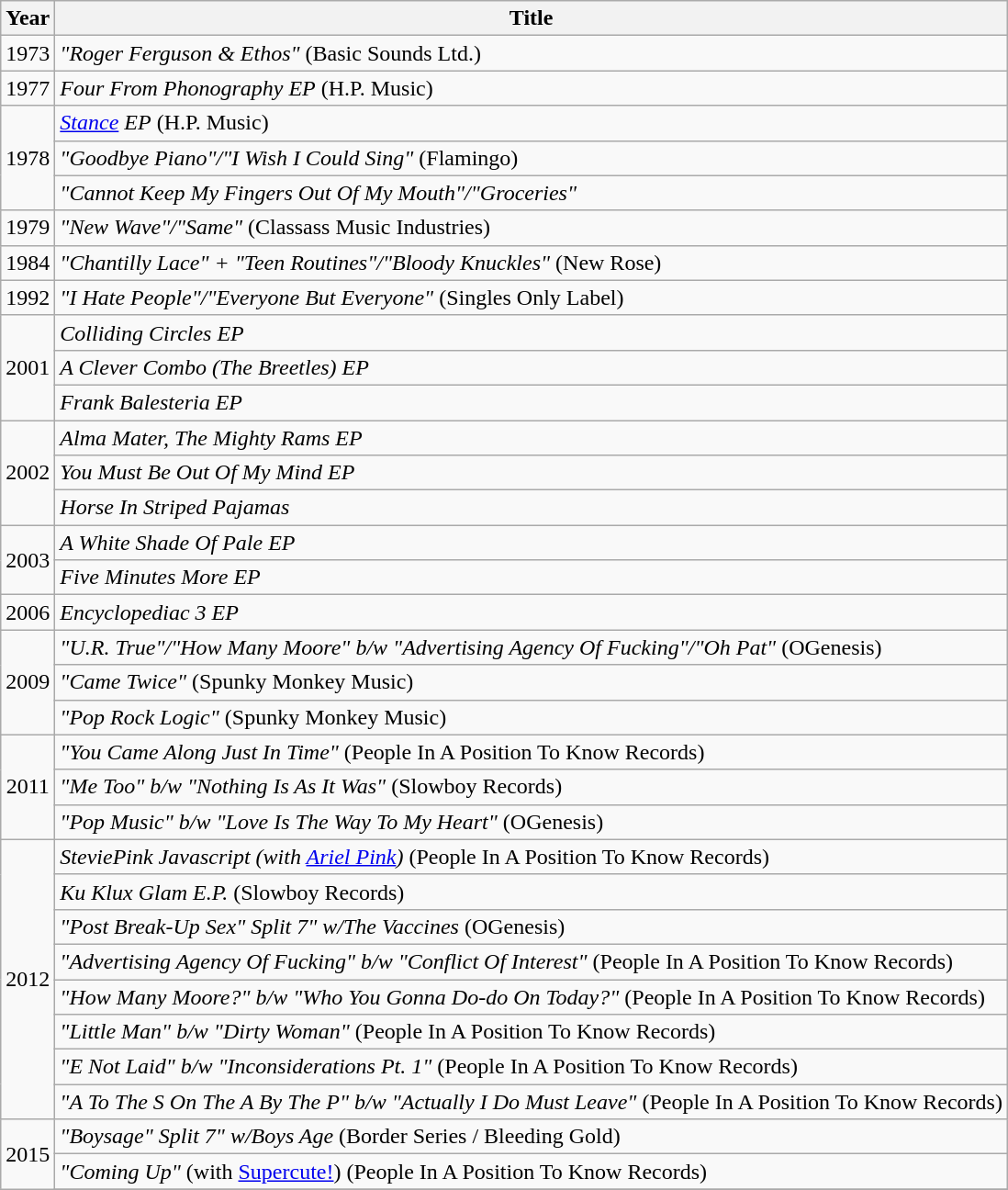<table class="wikitable" style="text-align:center">
<tr>
<th>Year</th>
<th>Title</th>
</tr>
<tr>
<td align="center">1973</td>
<td align="left"><em>"Roger Ferguson & Ethos"</em> (Basic Sounds Ltd.)</td>
</tr>
<tr>
<td align="center">1977</td>
<td align="left"><em>Four From Phonography EP</em> (H.P. Music)</td>
</tr>
<tr>
<td rowspan="3" align="center">1978</td>
<td align="left"><em><a href='#'>Stance</a> EP</em> (H.P. Music)</td>
</tr>
<tr>
<td align="left"><em>"Goodbye Piano"/"I Wish I Could Sing"</em> (Flamingo)</td>
</tr>
<tr>
<td align="left"><em>"Cannot Keep My Fingers Out Of My Mouth"/"Groceries"</em></td>
</tr>
<tr>
<td align="center">1979</td>
<td align="left"><em>"New Wave"/"Same"</em> (Classass Music Industries)</td>
</tr>
<tr>
<td align="center">1984</td>
<td align="left"><em>"Chantilly Lace" + "Teen Routines"/"Bloody Knuckles"</em> (New Rose)</td>
</tr>
<tr>
<td align="center">1992</td>
<td align="left"><em>"I Hate People"/"Everyone But Everyone"</em> (Singles Only Label)</td>
</tr>
<tr>
<td rowspan="3" align="center">2001</td>
<td align="left"><em>Colliding Circles EP</em></td>
</tr>
<tr>
<td align="left"><em>A Clever Combo (The Breetles) EP</em></td>
</tr>
<tr>
<td align="left"><em>Frank Balesteria EP</em></td>
</tr>
<tr>
<td rowspan="3" align="center">2002</td>
<td align="left"><em>Alma Mater, The Mighty Rams EP</em></td>
</tr>
<tr>
<td align="left"><em>You Must Be Out Of My Mind EP</em></td>
</tr>
<tr>
<td align="left"><em>Horse In Striped Pajamas</em></td>
</tr>
<tr>
<td rowspan="2" align="center">2003</td>
<td align="left"><em>A White Shade Of Pale EP</em></td>
</tr>
<tr>
<td align="left"><em>Five Minutes More EP</em></td>
</tr>
<tr>
<td align="center">2006</td>
<td align="left"><em>Encyclopediac 3 EP</em></td>
</tr>
<tr>
<td rowspan = "3" align="center">2009</td>
<td align="left"><em>"U.R. True"/"How Many Moore" b/w "Advertising Agency Of Fucking"/"Oh Pat"</em> (OGenesis)</td>
</tr>
<tr>
<td align="left"><em>"Came Twice"</em> (Spunky Monkey Music)</td>
</tr>
<tr>
<td align="left"><em>"Pop Rock Logic"</em> (Spunky Monkey Music)</td>
</tr>
<tr>
<td rowspan="3" align="center">2011</td>
<td align="left"><em>"You Came Along Just In Time"</em> (People In A Position To Know Records)</td>
</tr>
<tr>
<td align="left"><em>"Me Too" b/w "Nothing Is As It Was"</em> (Slowboy Records)</td>
</tr>
<tr>
<td align="left"><em>"Pop Music" b/w "Love Is The Way To My Heart"</em> (OGenesis)</td>
</tr>
<tr>
<td rowspan="8" align="center">2012</td>
<td align="left"><em>SteviePink Javascript (with <a href='#'>Ariel Pink</a>)</em> (People In A Position To Know Records)</td>
</tr>
<tr>
<td align="left"><em>Ku Klux Glam E.P.</em> (Slowboy Records)</td>
</tr>
<tr>
<td align="left"><em>"Post Break-Up Sex" Split 7" w/The Vaccines</em> (OGenesis)</td>
</tr>
<tr>
<td align="left"><em>"Advertising Agency Of Fucking" b/w "Conflict Of Interest"</em> (People In A Position To Know Records)</td>
</tr>
<tr>
<td align="left"><em>"How Many Moore?" b/w "Who You Gonna Do-do On Today?"</em> (People In A Position To Know Records)</td>
</tr>
<tr>
<td align="left"><em>"Little Man" b/w "Dirty Woman"</em> (People In A Position To Know Records)</td>
</tr>
<tr>
<td align="left"><em>"E Not Laid" b/w "Inconsiderations Pt. 1"</em> (People In A Position To Know Records)</td>
</tr>
<tr>
<td align="left"><em>"A To The S On The A By The P" b/w "Actually I Do Must Leave"</em> (People In A Position To Know Records)</td>
</tr>
<tr>
<td rowspan="5" align="center">2015</td>
<td align="left"><em>"Boysage" Split 7" w/Boys Age</em> (Border Series / Bleeding Gold)</td>
</tr>
<tr>
<td align="left"><em>"Coming Up"</em> (with <a href='#'>Supercute!</a>) (People In A Position To Know Records)</td>
</tr>
<tr>
</tr>
</table>
